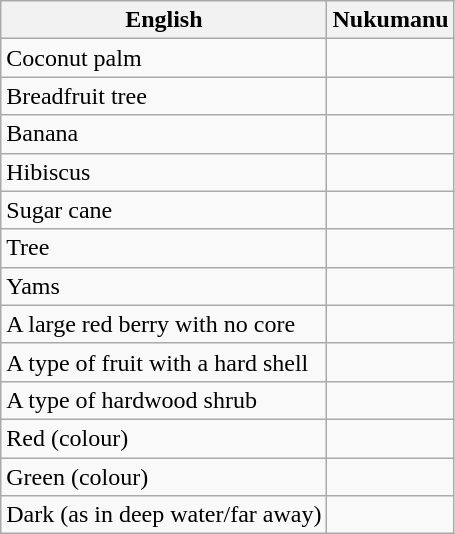<table class="wikitable">
<tr>
<th>English</th>
<th>Nukumanu</th>
</tr>
<tr>
<td>Coconut palm</td>
<td><em></em></td>
</tr>
<tr>
<td>Breadfruit tree</td>
<td></td>
</tr>
<tr>
<td>Banana</td>
<td></td>
</tr>
<tr>
<td>Hibiscus</td>
<td></td>
</tr>
<tr>
<td>Sugar cane</td>
<td></td>
</tr>
<tr>
<td>Tree</td>
<td></td>
</tr>
<tr>
<td>Yams</td>
<td></td>
</tr>
<tr>
<td>A large red berry with no core</td>
<td></td>
</tr>
<tr>
<td>A type of fruit with a hard shell</td>
<td></td>
</tr>
<tr>
<td>A type of hardwood shrub</td>
<td></td>
</tr>
<tr>
<td>Red (colour)</td>
<td></td>
</tr>
<tr>
<td>Green (colour)</td>
<td></td>
</tr>
<tr>
<td>Dark (as in deep water/far away)</td>
<td></td>
</tr>
</table>
